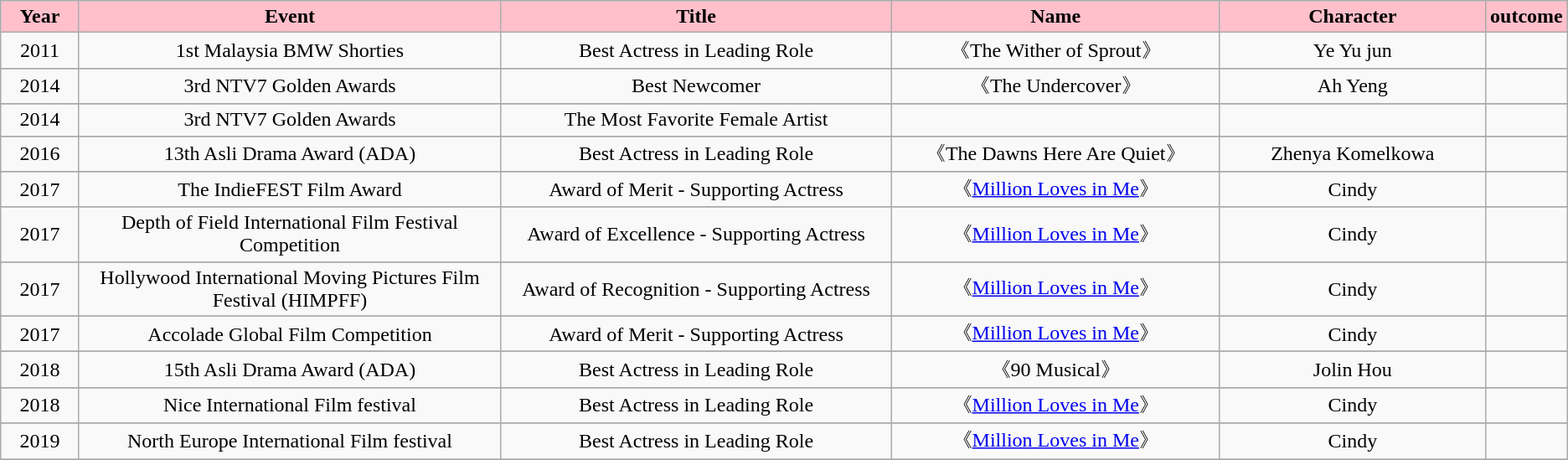<table class="wikitable">
<tr style="background:pink; color:black" align="center">
<td style="width:5%"><strong>Year</strong></td>
<td style="width:27%"><strong>Event</strong></td>
<td style="width:25%"><strong>Title</strong></td>
<td style="width:21%"><strong>Name</strong></td>
<td style="width:17%"><strong>Character</strong></td>
<td style="width: 6%"><strong>outcome</strong></td>
</tr>
<tr align=center>
<td>2011</td>
<td>1st Malaysia BMW Shorties</td>
<td>Best Actress in Leading Role</td>
<td>《The Wither of Sprout》</td>
<td>Ye Yu jun</td>
<td></td>
</tr>
<tr>
</tr>
<tr align=center>
<td>2014</td>
<td>3rd NTV7 Golden Awards </td>
<td>Best Newcomer</td>
<td>《The Undercover》</td>
<td>Ah Yeng</td>
<td></td>
</tr>
<tr>
</tr>
<tr align=center>
<td>2014</td>
<td>3rd NTV7 Golden Awards  </td>
<td>The Most Favorite Female Artist</td>
<td></td>
<td></td>
<td></td>
</tr>
<tr>
</tr>
<tr align=center>
<td>2016</td>
<td>13th Asli Drama Award (ADA) </td>
<td>Best Actress in Leading Role</td>
<td>《The Dawns Here Are Quiet》</td>
<td>Zhenya Komelkowa</td>
<td></td>
</tr>
<tr>
</tr>
<tr align=center>
<td>2017</td>
<td>The IndieFEST Film Award </td>
<td>Award of Merit - Supporting Actress</td>
<td>《<a href='#'>Million Loves in Me</a>》</td>
<td>Cindy</td>
<td></td>
</tr>
<tr>
</tr>
<tr align=center>
<td>2017</td>
<td>Depth of Field International Film Festival Competition </td>
<td>Award of Excellence - Supporting Actress</td>
<td>《<a href='#'>Million Loves in Me</a>》</td>
<td>Cindy</td>
<td></td>
</tr>
<tr>
</tr>
<tr align=center>
<td>2017</td>
<td>Hollywood International Moving Pictures Film Festival (HIMPFF) </td>
<td>Award of Recognition - Supporting Actress</td>
<td>《<a href='#'>Million Loves in Me</a>》</td>
<td>Cindy</td>
<td></td>
</tr>
<tr>
</tr>
<tr align=center>
<td>2017</td>
<td>Accolade Global Film Competition </td>
<td>Award of Merit - Supporting Actress</td>
<td>《<a href='#'>Million Loves in Me</a>》</td>
<td>Cindy</td>
<td></td>
</tr>
<tr>
</tr>
<tr align=center>
<td>2018</td>
<td>15th Asli Drama Award (ADA)</td>
<td>Best Actress in Leading Role</td>
<td>《90 Musical》</td>
<td>Jolin Hou</td>
<td></td>
</tr>
<tr>
</tr>
<tr align=center>
<td>2018</td>
<td>Nice International Film festival</td>
<td>Best Actress in Leading Role</td>
<td>《<a href='#'>Million Loves in Me</a>》</td>
<td>Cindy</td>
<td></td>
</tr>
<tr>
</tr>
<tr align=center>
<td>2019</td>
<td>North Europe International Film festival</td>
<td>Best Actress in Leading Role</td>
<td>《<a href='#'>Million Loves in Me</a>》</td>
<td>Cindy</td>
<td></td>
</tr>
<tr>
</tr>
</table>
